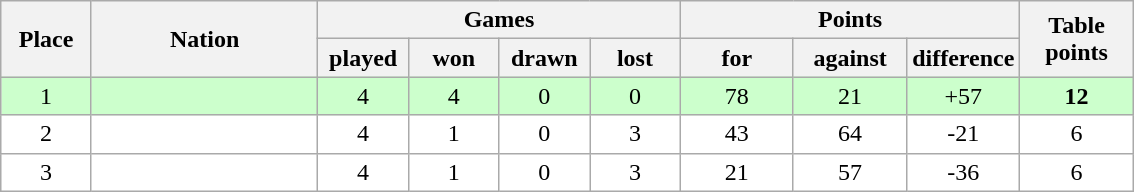<table class="wikitable">
<tr>
<th rowspan="2" style="width:8%;">Place</th>
<th rowspan="2" style="width:20%;">Nation</th>
<th colspan="4" style="width:32%;">Games</th>
<th colspan="3" style="width:30%;">Points</th>
<th rowspan="2" style="width:10%;">Table<br>points</th>
</tr>
<tr>
<th style="width:8%;">played</th>
<th style="width:8%;">won</th>
<th style="width:8%;">drawn</th>
<th style="width:8%;">lost</th>
<th style="width:10%;">for</th>
<th style="width:10%;">against</th>
<th style="width:10%;">difference</th>
</tr>
<tr style="background:#cfc; text-align:center;">
<td>1</td>
<td align=left><strong></strong></td>
<td>4</td>
<td>4</td>
<td>0</td>
<td>0</td>
<td>78</td>
<td>21</td>
<td>+57</td>
<td><strong>12</strong></td>
</tr>
<tr style="background:#fff; text-align:center;">
<td>2</td>
<td align=left></td>
<td>4</td>
<td>1</td>
<td>0</td>
<td>3</td>
<td>43</td>
<td>64</td>
<td>-21</td>
<td>6</td>
</tr>
<tr style="background:#fff; text-align:center;">
<td>3</td>
<td align=left></td>
<td>4</td>
<td>1</td>
<td>0</td>
<td>3</td>
<td>21</td>
<td>57</td>
<td>-36</td>
<td>6</td>
</tr>
</table>
